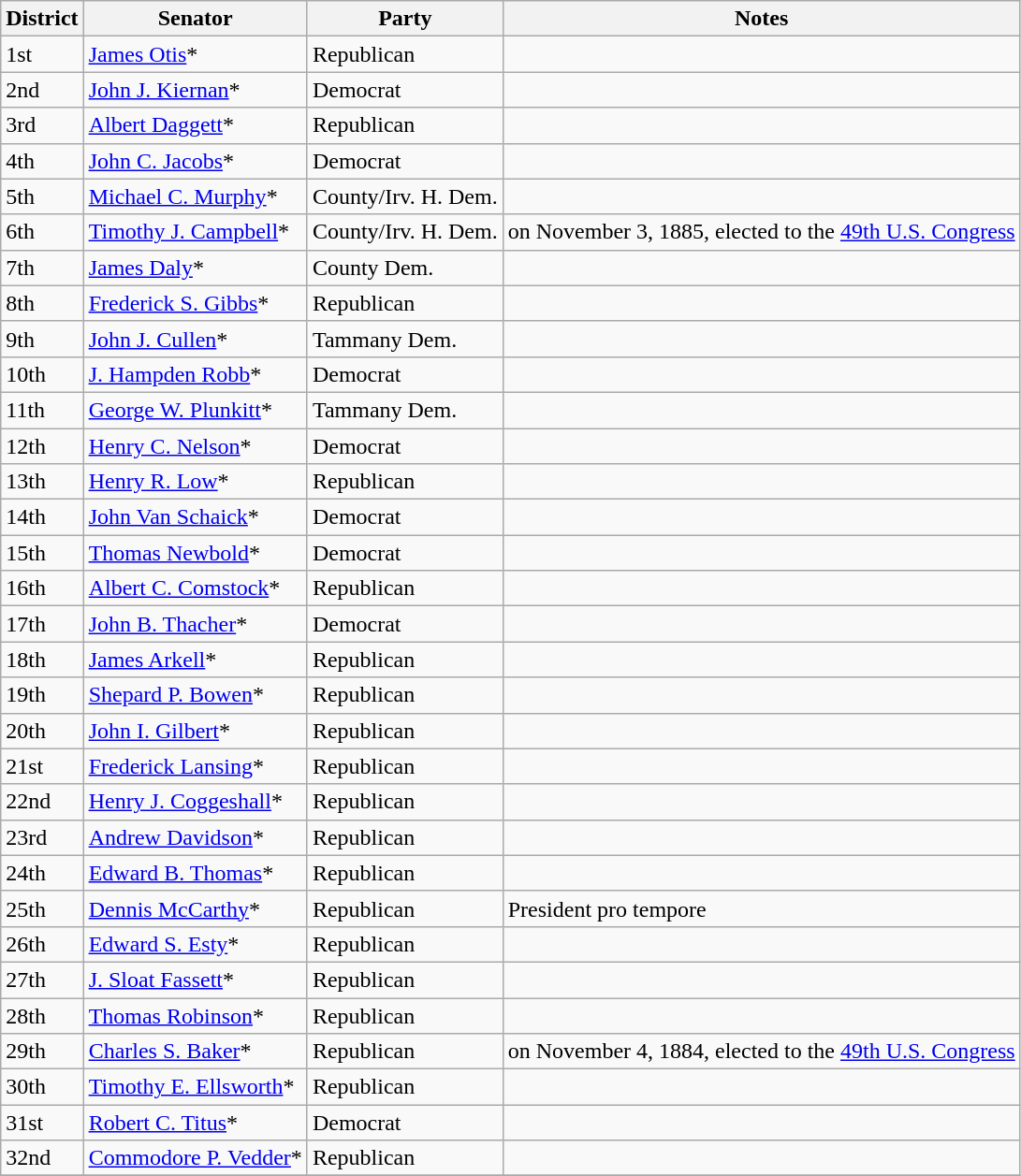<table class=wikitable>
<tr>
<th>District</th>
<th>Senator</th>
<th>Party</th>
<th>Notes</th>
</tr>
<tr>
<td>1st</td>
<td><a href='#'>James Otis</a>*</td>
<td>Republican</td>
<td></td>
</tr>
<tr>
<td>2nd</td>
<td><a href='#'>John J. Kiernan</a>*</td>
<td>Democrat</td>
<td></td>
</tr>
<tr>
<td>3rd</td>
<td><a href='#'>Albert Daggett</a>*</td>
<td>Republican</td>
<td></td>
</tr>
<tr>
<td>4th</td>
<td><a href='#'>John C. Jacobs</a>*</td>
<td>Democrat</td>
<td></td>
</tr>
<tr>
<td>5th</td>
<td><a href='#'>Michael C. Murphy</a>*</td>
<td>County/Irv. H. Dem.</td>
<td></td>
</tr>
<tr>
<td>6th</td>
<td><a href='#'>Timothy J. Campbell</a>*</td>
<td>County/Irv. H. Dem.</td>
<td>on November 3, 1885, elected to the <a href='#'>49th U.S. Congress</a></td>
</tr>
<tr>
<td>7th</td>
<td><a href='#'>James Daly</a>*</td>
<td>County Dem.</td>
<td></td>
</tr>
<tr>
<td>8th</td>
<td><a href='#'>Frederick S. Gibbs</a>*</td>
<td>Republican</td>
<td></td>
</tr>
<tr>
<td>9th</td>
<td><a href='#'>John J. Cullen</a>*</td>
<td>Tammany Dem.</td>
<td></td>
</tr>
<tr>
<td>10th</td>
<td><a href='#'>J. Hampden Robb</a>*</td>
<td>Democrat</td>
<td></td>
</tr>
<tr>
<td>11th</td>
<td><a href='#'>George W. Plunkitt</a>*</td>
<td>Tammany Dem.</td>
<td></td>
</tr>
<tr>
<td>12th</td>
<td><a href='#'>Henry C. Nelson</a>*</td>
<td>Democrat</td>
<td></td>
</tr>
<tr>
<td>13th</td>
<td><a href='#'>Henry R. Low</a>*</td>
<td>Republican</td>
<td></td>
</tr>
<tr>
<td>14th</td>
<td><a href='#'>John Van Schaick</a>*</td>
<td>Democrat</td>
<td></td>
</tr>
<tr>
<td>15th</td>
<td><a href='#'>Thomas Newbold</a>*</td>
<td>Democrat</td>
<td></td>
</tr>
<tr>
<td>16th</td>
<td><a href='#'>Albert C. Comstock</a>*</td>
<td>Republican</td>
<td></td>
</tr>
<tr>
<td>17th</td>
<td><a href='#'>John B. Thacher</a>*</td>
<td>Democrat</td>
<td></td>
</tr>
<tr>
<td>18th</td>
<td><a href='#'>James Arkell</a>*</td>
<td>Republican</td>
<td></td>
</tr>
<tr>
<td>19th</td>
<td><a href='#'>Shepard P. Bowen</a>*</td>
<td>Republican</td>
<td></td>
</tr>
<tr>
<td>20th</td>
<td><a href='#'>John I. Gilbert</a>*</td>
<td>Republican</td>
<td></td>
</tr>
<tr>
<td>21st</td>
<td><a href='#'>Frederick Lansing</a>*</td>
<td>Republican</td>
<td></td>
</tr>
<tr>
<td>22nd</td>
<td><a href='#'>Henry J. Coggeshall</a>*</td>
<td>Republican</td>
<td></td>
</tr>
<tr>
<td>23rd</td>
<td><a href='#'>Andrew Davidson</a>*</td>
<td>Republican</td>
<td></td>
</tr>
<tr>
<td>24th</td>
<td><a href='#'>Edward B. Thomas</a>*</td>
<td>Republican</td>
<td></td>
</tr>
<tr>
<td>25th</td>
<td><a href='#'>Dennis McCarthy</a>*</td>
<td>Republican</td>
<td>President pro tempore</td>
</tr>
<tr>
<td>26th</td>
<td><a href='#'>Edward S. Esty</a>*</td>
<td>Republican</td>
<td></td>
</tr>
<tr>
<td>27th</td>
<td><a href='#'>J. Sloat Fassett</a>*</td>
<td>Republican</td>
<td></td>
</tr>
<tr>
<td>28th</td>
<td><a href='#'>Thomas Robinson</a>*</td>
<td>Republican</td>
<td></td>
</tr>
<tr>
<td>29th</td>
<td><a href='#'>Charles S. Baker</a>*</td>
<td>Republican</td>
<td>on November 4, 1884, elected to the <a href='#'>49th U.S. Congress</a></td>
</tr>
<tr>
<td>30th</td>
<td><a href='#'>Timothy E. Ellsworth</a>*</td>
<td>Republican</td>
<td></td>
</tr>
<tr>
<td>31st</td>
<td><a href='#'>Robert C. Titus</a>*</td>
<td>Democrat</td>
<td></td>
</tr>
<tr>
<td>32nd</td>
<td><a href='#'>Commodore P. Vedder</a>*</td>
<td>Republican</td>
<td></td>
</tr>
<tr>
</tr>
</table>
